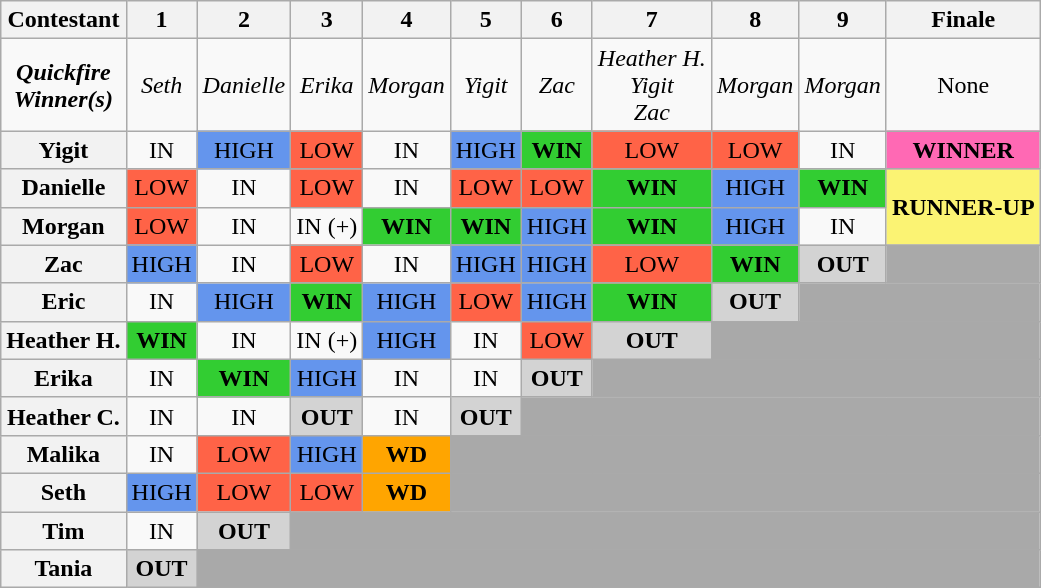<table class="wikitable" style="text-align:center" align="center">
<tr>
<th>Contestant</th>
<th>1</th>
<th>2</th>
<th>3</th>
<th>4</th>
<th>5</th>
<th>6</th>
<th>7</th>
<th>8</th>
<th>9</th>
<th>Finale</th>
</tr>
<tr>
<td><strong><em>Quickfire<br>Winner(s)</em></strong></td>
<td><em>Seth</em></td>
<td><em>Danielle</em></td>
<td><em>Erika</em></td>
<td><em>Morgan</em></td>
<td><em>Yigit</em></td>
<td><em>Zac</em></td>
<td><em>Heather H.</em><br><em>Yigit</em><br><em>Zac</em></td>
<td><em>Morgan</em></td>
<td><em>Morgan</em></td>
<td>None</td>
</tr>
<tr>
<th>Yigit</th>
<td>IN</td>
<td style="background:cornflowerblue;">HIGH</td>
<td style="background:tomato;">LOW</td>
<td>IN</td>
<td style="background:cornflowerblue;">HIGH</td>
<td style="background:limegreen;"><strong>WIN</strong></td>
<td style="background:tomato;">LOW</td>
<td style="background:tomato;">LOW</td>
<td>IN</td>
<td style="background:hotpink;"><strong>WINNER</strong></td>
</tr>
<tr>
<th>Danielle</th>
<td style="background:tomato;">LOW</td>
<td>IN</td>
<td style="background:tomato;">LOW</td>
<td>IN</td>
<td style="background:tomato;">LOW</td>
<td style="background:tomato;">LOW</td>
<td style="background:limegreen;"><strong>WIN</strong></td>
<td style="background:cornflowerblue;">HIGH</td>
<td style="background:limegreen;"><strong>WIN</strong></td>
<td rowspan=2 style="background:#FBF373;"><strong>RUNNER-UP</strong></td>
</tr>
<tr>
<th>Morgan</th>
<td style="background:tomato;">LOW</td>
<td>IN</td>
<td>IN (+)</td>
<td style="background:limegreen;"><strong>WIN</strong></td>
<td style="background:limegreen;"><strong>WIN</strong></td>
<td style="background:cornflowerblue;">HIGH</td>
<td style="background:limegreen;"><strong>WIN</strong></td>
<td style="background:cornflowerblue;">HIGH</td>
<td>IN</td>
</tr>
<tr>
<th>Zac</th>
<td style="background:cornflowerblue;">HIGH</td>
<td>IN</td>
<td style="background:tomato;">LOW</td>
<td>IN</td>
<td style="background:cornflowerblue;">HIGH</td>
<td style="background:cornflowerblue;">HIGH</td>
<td style="background:tomato;">LOW</td>
<td style="background:limegreen;"><strong>WIN</strong></td>
<td style="background:lightgrey;"><strong>OUT</strong></td>
<td colspan="1" style="background:darkgray;"></td>
</tr>
<tr>
<th>Eric</th>
<td>IN</td>
<td style="background:cornflowerblue;">HIGH</td>
<td style="background:limegreen;"><strong>WIN</strong></td>
<td style="background:cornflowerblue;">HIGH</td>
<td style="background:tomato;">LOW</td>
<td style="background:cornflowerblue;">HIGH</td>
<td style="background:limegreen;"><strong>WIN</strong></td>
<td style="background:lightgrey;"><strong>OUT</strong></td>
<td colspan="2" style="background:darkgray;"></td>
</tr>
<tr>
<th>Heather H.</th>
<td style="background:limegreen;"><strong>WIN</strong></td>
<td>IN</td>
<td>IN (+)</td>
<td style="background:cornflowerblue;">HIGH</td>
<td>IN</td>
<td style="background:tomato;">LOW</td>
<td style="background:lightgrey;"><strong>OUT</strong></td>
<td colspan="3" style="background:darkgray;"></td>
</tr>
<tr>
<th>Erika</th>
<td>IN</td>
<td style="background:limegreen;"><strong>WIN</strong></td>
<td style="background:cornflowerblue;">HIGH</td>
<td>IN</td>
<td>IN</td>
<td style="background:lightgrey;"><strong>OUT</strong></td>
<td colspan="4" style="background:darkgray;"></td>
</tr>
<tr>
<th>Heather C.</th>
<td>IN</td>
<td>IN</td>
<td style="background:lightgrey;"><strong>OUT</strong></td>
<td>IN</td>
<td style="background:lightgrey;"><strong>OUT</strong></td>
<td colspan="5" style="background:darkgray;"></td>
</tr>
<tr>
<th>Malika</th>
<td>IN</td>
<td style="background:tomato;">LOW</td>
<td style="background:cornflowerblue;">HIGH</td>
<td style="background:orange;"><strong>WD</strong></td>
<td colspan="6" style="background:darkgray;"></td>
</tr>
<tr>
<th>Seth</th>
<td style="background:cornflowerblue;">HIGH</td>
<td style="background:tomato;">LOW</td>
<td style="background:tomato;">LOW</td>
<td style="background:orange;"><strong>WD</strong></td>
<td colspan="6" style="background:darkgray;"></td>
</tr>
<tr>
<th>Tim</th>
<td>IN</td>
<td style="background:lightgrey;"><strong>OUT</strong></td>
<td colspan="8" style="background:darkgray;"></td>
</tr>
<tr>
<th>Tania</th>
<td style="background:lightgrey;"><strong>OUT</strong></td>
<td colspan="9" style="background:darkgray;"></td>
</tr>
</table>
